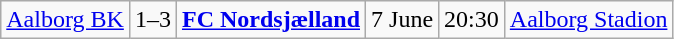<table class="wikitable">
<tr>
<td align=right><a href='#'>Aalborg BK</a> </td>
<td align=center>1–3</td>
<td> <strong><a href='#'>FC Nordsjælland</a></strong></td>
<td>7 June</td>
<td>20:30</td>
<td><a href='#'>Aalborg Stadion</a></td>
</tr>
</table>
